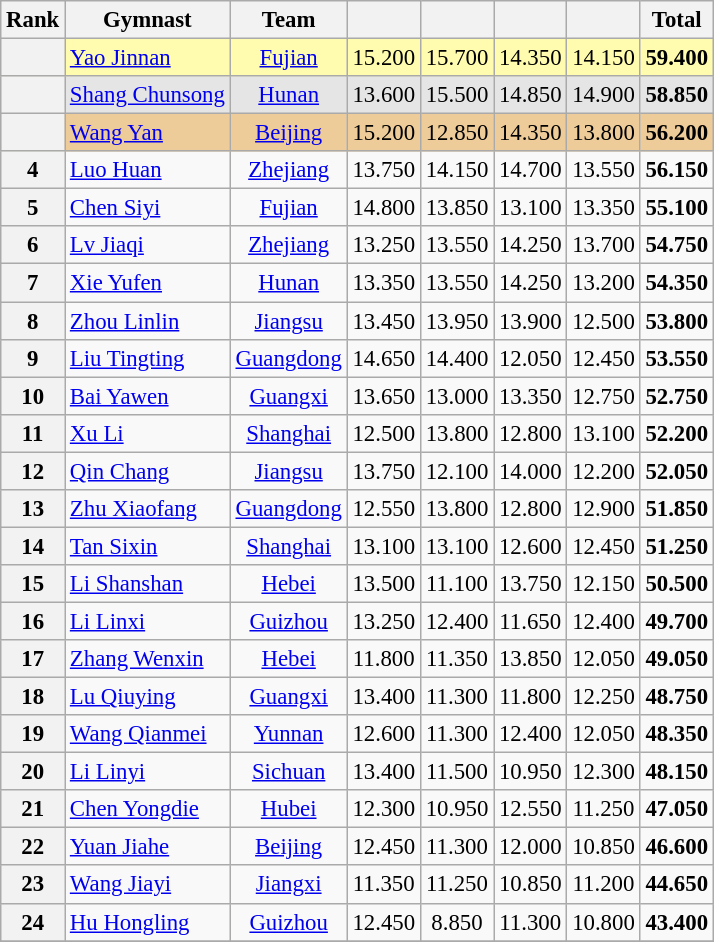<table class="wikitable sortable" style="text-align:center; font-size:95%">
<tr>
<th>Rank</th>
<th>Gymnast</th>
<th>Team</th>
<th></th>
<th></th>
<th></th>
<th></th>
<th>Total</th>
</tr>
<tr bgcolor=fffcaf>
<th scope=row style="text-align:center"></th>
<td align=left><a href='#'>Yao Jinnan</a></td>
<td><a href='#'>Fujian</a></td>
<td>15.200</td>
<td>15.700</td>
<td>14.350</td>
<td>14.150</td>
<td><strong>59.400</strong></td>
</tr>
<tr bgcolor=e5e5e5>
<th scope=row style="text-align:center"></th>
<td align=left><a href='#'>Shang Chunsong</a></td>
<td><a href='#'>Hunan</a></td>
<td>13.600</td>
<td>15.500</td>
<td>14.850</td>
<td>14.900</td>
<td><strong>58.850</strong></td>
</tr>
<tr bgcolor=eecc99>
<th scope=row style="text-align:center"></th>
<td align=left><a href='#'>Wang Yan</a></td>
<td><a href='#'>Beijing</a></td>
<td>15.200</td>
<td>12.850</td>
<td>14.350</td>
<td>13.800</td>
<td><strong>56.200</strong></td>
</tr>
<tr>
<th scope=row style="text-align:center">4</th>
<td align=left><a href='#'>Luo Huan</a></td>
<td><a href='#'>Zhejiang</a></td>
<td>13.750</td>
<td>14.150</td>
<td>14.700</td>
<td>13.550</td>
<td><strong>56.150</strong></td>
</tr>
<tr>
<th scope=row style="text-align:center">5</th>
<td align=left><a href='#'>Chen Siyi</a></td>
<td><a href='#'>Fujian</a></td>
<td>14.800</td>
<td>13.850</td>
<td>13.100</td>
<td>13.350</td>
<td><strong>55.100</strong></td>
</tr>
<tr>
<th scope=row style="text-align:center">6</th>
<td align=left><a href='#'>Lv Jiaqi</a></td>
<td><a href='#'>Zhejiang</a></td>
<td>13.250</td>
<td>13.550</td>
<td>14.250</td>
<td>13.700</td>
<td><strong>54.750</strong></td>
</tr>
<tr>
<th scope=row style="text-align:center">7</th>
<td align=left><a href='#'>Xie Yufen</a></td>
<td><a href='#'>Hunan</a></td>
<td>13.350</td>
<td>13.550</td>
<td>14.250</td>
<td>13.200</td>
<td><strong>54.350</strong></td>
</tr>
<tr>
<th scope=row style="text-align:center">8</th>
<td align=left><a href='#'>Zhou Linlin</a></td>
<td><a href='#'>Jiangsu</a></td>
<td>13.450</td>
<td>13.950</td>
<td>13.900</td>
<td>12.500</td>
<td><strong>53.800</strong></td>
</tr>
<tr>
<th scope=row style="text-align:center">9</th>
<td align=left><a href='#'>Liu Tingting</a></td>
<td><a href='#'>Guangdong</a></td>
<td>14.650</td>
<td>14.400</td>
<td>12.050</td>
<td>12.450</td>
<td><strong>53.550</strong></td>
</tr>
<tr>
<th scope=row style="text-align:center">10</th>
<td align=left><a href='#'>Bai Yawen</a></td>
<td><a href='#'>Guangxi</a></td>
<td>13.650</td>
<td>13.000</td>
<td>13.350</td>
<td>12.750</td>
<td><strong>52.750</strong></td>
</tr>
<tr>
<th scope=row style="text-align:center">11</th>
<td align=left><a href='#'>Xu Li</a></td>
<td><a href='#'>Shanghai</a></td>
<td>12.500</td>
<td>13.800</td>
<td>12.800</td>
<td>13.100</td>
<td><strong>52.200</strong></td>
</tr>
<tr>
<th scope=row style="text-align:center">12</th>
<td align=left><a href='#'>Qin Chang</a></td>
<td><a href='#'>Jiangsu</a></td>
<td>13.750</td>
<td>12.100</td>
<td>14.000</td>
<td>12.200</td>
<td><strong>52.050</strong></td>
</tr>
<tr>
<th scope=row style="text-align:center">13</th>
<td align=left><a href='#'>Zhu Xiaofang</a></td>
<td><a href='#'>Guangdong</a></td>
<td>12.550</td>
<td>13.800</td>
<td>12.800</td>
<td>12.900</td>
<td><strong>51.850</strong></td>
</tr>
<tr>
<th scope=row style="text-align:center">14</th>
<td align=left><a href='#'>Tan Sixin</a></td>
<td><a href='#'>Shanghai</a></td>
<td>13.100</td>
<td>13.100</td>
<td>12.600</td>
<td>12.450</td>
<td><strong>51.250</strong></td>
</tr>
<tr>
<th scope=row style="text-align:center">15</th>
<td align=left><a href='#'>Li Shanshan</a></td>
<td><a href='#'>Hebei</a></td>
<td>13.500</td>
<td>11.100</td>
<td>13.750</td>
<td>12.150</td>
<td><strong>50.500</strong></td>
</tr>
<tr>
<th scope=row style="text-align:center">16</th>
<td align=left><a href='#'>Li Linxi</a></td>
<td><a href='#'>Guizhou</a></td>
<td>13.250</td>
<td>12.400</td>
<td>11.650</td>
<td>12.400</td>
<td><strong>49.700</strong></td>
</tr>
<tr>
<th scope=row style="text-align:center">17</th>
<td align=left><a href='#'>Zhang Wenxin</a></td>
<td><a href='#'>Hebei</a></td>
<td>11.800</td>
<td>11.350</td>
<td>13.850</td>
<td>12.050</td>
<td><strong>49.050</strong></td>
</tr>
<tr>
<th scope=row style="text-align:center">18</th>
<td align=left><a href='#'>Lu Qiuying</a></td>
<td><a href='#'>Guangxi</a></td>
<td>13.400</td>
<td>11.300</td>
<td>11.800</td>
<td>12.250</td>
<td><strong>48.750</strong></td>
</tr>
<tr>
<th scope=row style="text-align:center">19</th>
<td align=left><a href='#'>Wang Qianmei</a></td>
<td><a href='#'>Yunnan</a></td>
<td>12.600</td>
<td>11.300</td>
<td>12.400</td>
<td>12.050</td>
<td><strong>48.350</strong></td>
</tr>
<tr>
<th scope=row style="text-align:center">20</th>
<td align=left><a href='#'>Li Linyi</a></td>
<td><a href='#'>Sichuan</a></td>
<td>13.400</td>
<td>11.500</td>
<td>10.950</td>
<td>12.300</td>
<td><strong>48.150</strong></td>
</tr>
<tr>
<th scope=row style="text-align:center">21</th>
<td align=left><a href='#'>Chen Yongdie</a></td>
<td><a href='#'>Hubei</a></td>
<td>12.300</td>
<td>10.950</td>
<td>12.550</td>
<td>11.250</td>
<td><strong>47.050</strong></td>
</tr>
<tr>
<th scope=row style="text-align:center">22</th>
<td align=left><a href='#'>Yuan Jiahe</a></td>
<td><a href='#'>Beijing</a></td>
<td>12.450</td>
<td>11.300</td>
<td>12.000</td>
<td>10.850</td>
<td><strong>46.600</strong></td>
</tr>
<tr>
<th scope=row style="text-align:center">23</th>
<td align=left><a href='#'>Wang Jiayi</a></td>
<td><a href='#'>Jiangxi</a></td>
<td>11.350</td>
<td>11.250</td>
<td>10.850</td>
<td>11.200</td>
<td><strong>44.650</strong></td>
</tr>
<tr>
<th scope=row style="text-align:center">24</th>
<td align=left><a href='#'>Hu Hongling</a></td>
<td><a href='#'>Guizhou</a></td>
<td>12.450</td>
<td>8.850</td>
<td>11.300</td>
<td>10.800</td>
<td><strong>43.400</strong></td>
</tr>
<tr>
</tr>
</table>
